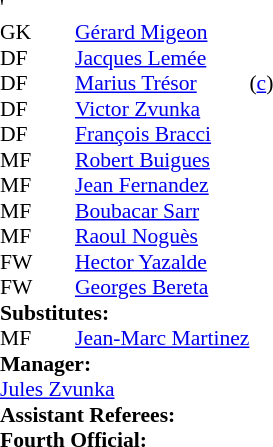<table style=font-size:90% cellspacing=0 cellpadding=0>
<tr>
<td colspan=4>'</td>
</tr>
<tr>
<th width=25></th>
<th width=25></th>
</tr>
<tr>
<td>GK</td>
<td><strong> </strong></td>
<td> <a href='#'>Gérard Migeon</a></td>
</tr>
<tr>
<td>DF</td>
<td><strong> </strong></td>
<td> <a href='#'>Jacques Lemée</a></td>
</tr>
<tr>
<td>DF</td>
<td><strong> </strong></td>
<td> <a href='#'>Marius Trésor</a></td>
<td>(<a href='#'>c</a>)</td>
</tr>
<tr>
<td>DF</td>
<td><strong> </strong></td>
<td> <a href='#'>Victor Zvunka</a></td>
</tr>
<tr>
<td>DF</td>
<td><strong> </strong></td>
<td> <a href='#'>François Bracci</a></td>
</tr>
<tr>
<td>MF</td>
<td><strong> </strong></td>
<td> <a href='#'>Robert Buigues</a></td>
</tr>
<tr>
<td>MF</td>
<td><strong> </strong></td>
<td> <a href='#'>Jean Fernandez</a></td>
</tr>
<tr>
<td>MF</td>
<td><strong> </strong></td>
<td> <a href='#'>Boubacar Sarr</a></td>
</tr>
<tr>
<td>MF</td>
<td><strong> </strong></td>
<td> <a href='#'>Raoul Noguès</a></td>
<td></td>
<td></td>
</tr>
<tr>
<td>FW</td>
<td><strong> </strong></td>
<td> <a href='#'>Hector Yazalde</a></td>
</tr>
<tr>
<td>FW</td>
<td><strong> </strong></td>
<td> <a href='#'>Georges Bereta</a></td>
</tr>
<tr>
<td colspan=3><strong>Substitutes:</strong></td>
</tr>
<tr>
<td>MF</td>
<td><strong> </strong></td>
<td> <a href='#'>Jean-Marc Martinez</a></td>
<td></td>
<td></td>
</tr>
<tr>
<td colspan=3><strong>Manager:</strong></td>
</tr>
<tr>
<td colspan=4> <a href='#'>Jules Zvunka</a><br><strong>Assistant Referees:</strong><br>
<strong>Fourth Official:</strong><br></td>
</tr>
</table>
